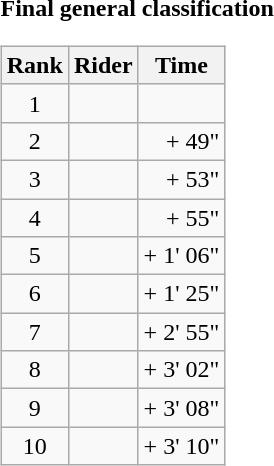<table>
<tr>
<td><strong>Final general classification</strong><br><table class="wikitable">
<tr>
<th scope="col">Rank</th>
<th scope="col">Rider</th>
<th scope="col">Time</th>
</tr>
<tr>
<td style="text-align:center;">1</td>
<td></td>
<td style="text-align:right;"></td>
</tr>
<tr>
<td style="text-align:center;">2</td>
<td></td>
<td style="text-align:right;">+ 49"</td>
</tr>
<tr>
<td style="text-align:center;">3</td>
<td></td>
<td style="text-align:right;">+ 53"</td>
</tr>
<tr>
<td style="text-align:center;">4</td>
<td></td>
<td style="text-align:right;">+ 55"</td>
</tr>
<tr>
<td style="text-align:center;">5</td>
<td></td>
<td style="text-align:right;">+ 1' 06"</td>
</tr>
<tr>
<td style="text-align:center;">6</td>
<td></td>
<td style="text-align:right;">+ 1' 25"</td>
</tr>
<tr>
<td style="text-align:center;">7</td>
<td></td>
<td style="text-align:right;">+ 2' 55"</td>
</tr>
<tr>
<td style="text-align:center;">8</td>
<td></td>
<td style="text-align:right;">+ 3' 02"</td>
</tr>
<tr>
<td style="text-align:center;">9</td>
<td></td>
<td style="text-align:right;">+ 3' 08"</td>
</tr>
<tr>
<td style="text-align:center;">10</td>
<td></td>
<td style="text-align:right;">+ 3' 10"</td>
</tr>
</table>
</td>
</tr>
</table>
